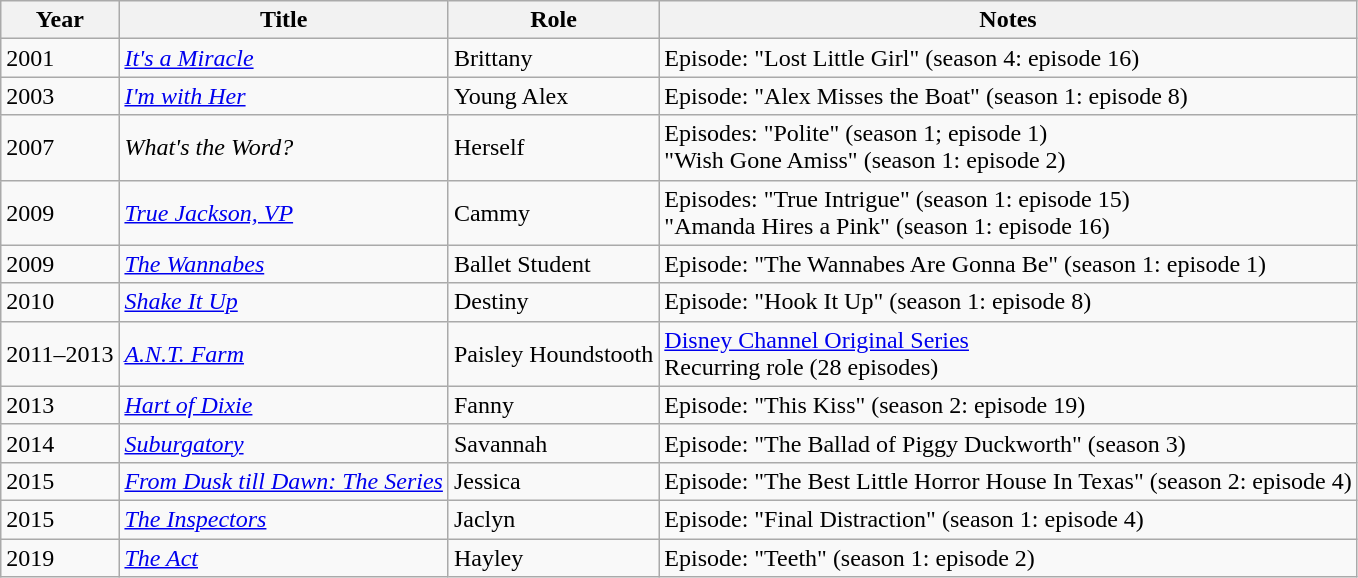<table class="wikitable sortable">
<tr>
<th>Year</th>
<th>Title</th>
<th>Role</th>
<th class="unsortable">Notes</th>
</tr>
<tr>
<td>2001</td>
<td><em><a href='#'>It's a Miracle</a></em></td>
<td>Brittany</td>
<td>Episode: "Lost Little Girl" (season 4: episode 16)</td>
</tr>
<tr>
<td>2003</td>
<td><em><a href='#'>I'm with Her</a></em></td>
<td>Young Alex</td>
<td>Episode: "Alex Misses the Boat" (season 1: episode 8)</td>
</tr>
<tr>
<td>2007</td>
<td><em>What's the Word?</em></td>
<td>Herself</td>
<td>Episodes: "Polite" (season 1; episode 1)<br>"Wish Gone Amiss" (season 1: episode 2)</td>
</tr>
<tr>
<td>2009</td>
<td><em><a href='#'>True Jackson, VP</a></em></td>
<td>Cammy</td>
<td>Episodes: "True Intrigue" (season 1: episode 15)<br>"Amanda Hires a Pink" (season 1: episode 16)</td>
</tr>
<tr>
<td>2009</td>
<td><em><a href='#'>The Wannabes</a></em></td>
<td>Ballet Student</td>
<td>Episode: "The Wannabes Are Gonna Be" (season 1: episode 1)</td>
</tr>
<tr>
<td>2010</td>
<td><em><a href='#'>Shake It Up</a></em></td>
<td>Destiny</td>
<td>Episode: "Hook It Up" (season 1: episode 8)</td>
</tr>
<tr>
<td>2011–2013</td>
<td><em><a href='#'>A.N.T. Farm</a></em></td>
<td>Paisley Houndstooth</td>
<td><a href='#'>Disney Channel Original Series</a><br>Recurring role (28 episodes)</td>
</tr>
<tr>
<td>2013</td>
<td><em><a href='#'>Hart of Dixie</a></em></td>
<td>Fanny</td>
<td>Episode: "This Kiss" (season 2: episode 19)</td>
</tr>
<tr>
<td>2014</td>
<td><em><a href='#'>Suburgatory</a></em></td>
<td>Savannah</td>
<td>Episode: "The Ballad of Piggy Duckworth" (season 3)</td>
</tr>
<tr>
<td>2015</td>
<td><em><a href='#'>From Dusk till Dawn: The Series</a></em></td>
<td>Jessica</td>
<td>Episode: "The Best Little Horror House In Texas" (season 2: episode 4)</td>
</tr>
<tr>
<td>2015</td>
<td><em><a href='#'>The Inspectors</a></em></td>
<td>Jaclyn</td>
<td>Episode: "Final Distraction" (season 1: episode 4)</td>
</tr>
<tr>
<td>2019</td>
<td><em><a href='#'>The Act</a></em></td>
<td>Hayley</td>
<td>Episode: "Teeth" (season 1: episode 2)</td>
</tr>
</table>
